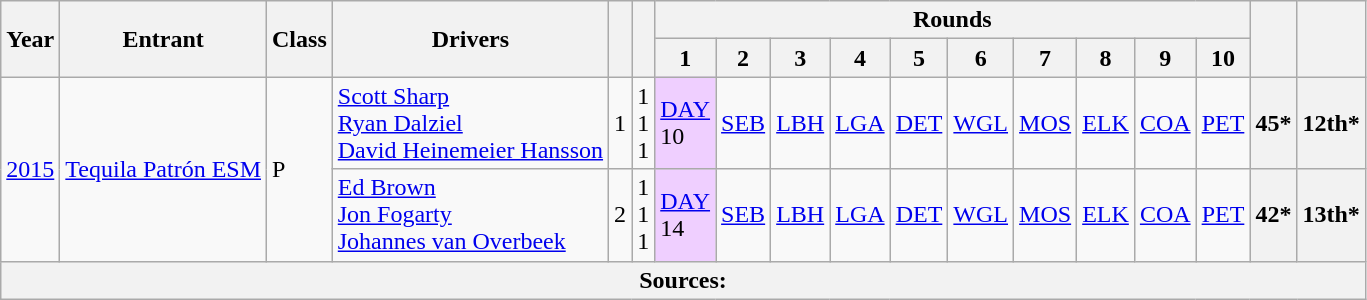<table class="wikitable">
<tr>
<th rowspan="2">Year</th>
<th rowspan="2">Entrant</th>
<th rowspan="2">Class</th>
<th rowspan="2">Drivers</th>
<th rowspan="2"></th>
<th rowspan="2"></th>
<th colspan="10">Rounds</th>
<th rowspan="2"></th>
<th rowspan="2"></th>
</tr>
<tr>
<th>1</th>
<th>2</th>
<th>3</th>
<th>4</th>
<th>5</th>
<th>6</th>
<th>7</th>
<th>8</th>
<th>9</th>
<th>10</th>
</tr>
<tr>
<td rowspan="2"><a href='#'>2015</a></td>
<td rowspan="2"> <a href='#'>Tequila Patrón ESM</a></td>
<td rowspan="2">P</td>
<td> <a href='#'>Scott Sharp</a><br> <a href='#'>Ryan Dalziel</a><br> <a href='#'>David Heinemeier Hansson</a></td>
<td>1</td>
<td>1<br>1<br>1</td>
<td style="background:#EFCFFF;"><a href='#'>DAY</a><br>10</td>
<td><a href='#'>SEB</a></td>
<td><a href='#'>LBH</a></td>
<td><a href='#'>LGA</a></td>
<td><a href='#'>DET</a></td>
<td><a href='#'>WGL</a></td>
<td><a href='#'>MOS</a></td>
<td><a href='#'>ELK</a></td>
<td><a href='#'>COA</a></td>
<td><a href='#'>PET</a></td>
<th>45*</th>
<th>12th*</th>
</tr>
<tr>
<td> <a href='#'>Ed Brown</a><br> <a href='#'>Jon Fogarty</a><br> <a href='#'>Johannes van Overbeek</a></td>
<td>2</td>
<td>1<br>1<br>1</td>
<td style="background:#EFCFFF;"><a href='#'>DAY</a><br>14</td>
<td><a href='#'>SEB</a></td>
<td><a href='#'>LBH</a></td>
<td><a href='#'>LGA</a></td>
<td><a href='#'>DET</a></td>
<td><a href='#'>WGL</a></td>
<td><a href='#'>MOS</a></td>
<td><a href='#'>ELK</a></td>
<td><a href='#'>COA</a></td>
<td><a href='#'>PET</a></td>
<th>42*</th>
<th>13th*</th>
</tr>
<tr>
<th colspan="18">Sources:</th>
</tr>
</table>
